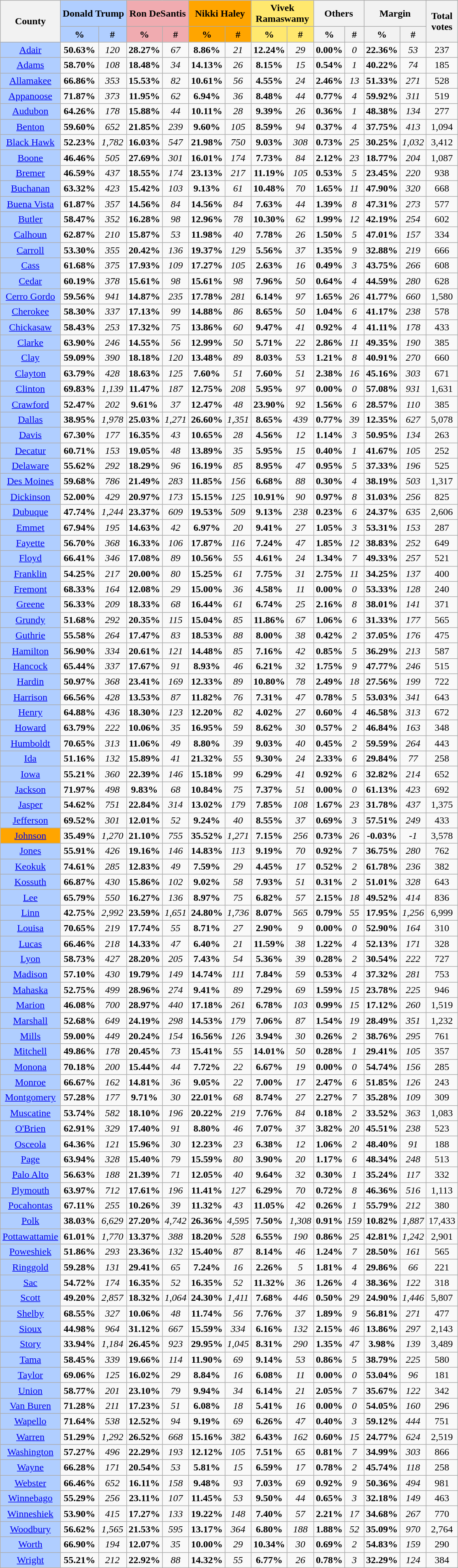<table class="wikitable sortable" style="text-align:center;">
<tr>
<th rowspan="2">County</th>
<th colspan="2" style="background:#B0CEFF;">Donald Trump</th>
<th colspan="2" style="background:#F0ABB0;">Ron DeSantis</th>
<th colspan="2" style="background:#FFA500;">Nikki Haley</th>
<th colspan="2" style="background:#ffe86e;">Vivek<br>Ramaswamy</th>
<th colspan="2">Others</th>
<th colspan="2">Margin</th>
<th rowspan="2">Total<br>votes</th>
</tr>
<tr>
<th style="background:#B0CEFF">%</th>
<th style="background:#B0CEFF">#</th>
<th style="background:#F0ABB0;">%</th>
<th style="background:#F0ABB0;">#</th>
<th style="background:#FFA500;">%</th>
<th style="background:#FFA500;">#</th>
<th style="background:#ffe86e;">%</th>
<th style="background:#ffe86e;">#</th>
<th>%</th>
<th>#</th>
<th>%</th>
<th>#</th>
</tr>
<tr>
<td style="background:#B0CEFF"><a href='#'>Adair</a></td>
<td><strong>50.63%</strong></td>
<td><em>120</em></td>
<td><strong>28.27%</strong></td>
<td><em>67</em></td>
<td><strong>8.86%</strong></td>
<td><em>21</em></td>
<td><strong>12.24%</strong></td>
<td><em>29</em></td>
<td><strong>0.00%</strong></td>
<td><em>0</em></td>
<td><strong>22.36%</strong></td>
<td><em>53</em></td>
<td>237</td>
</tr>
<tr>
<td style="background:#B0CEFF"><a href='#'>Adams</a></td>
<td><strong>58.70%</strong></td>
<td><em>108</em></td>
<td><strong>18.48%</strong></td>
<td><em>34</em></td>
<td><strong>14.13%</strong></td>
<td><em>26</em></td>
<td><strong>8.15%</strong></td>
<td><em>15</em></td>
<td><strong>0.54%</strong></td>
<td><em>1</em></td>
<td><strong>40.22%</strong></td>
<td><em>74</em></td>
<td>185</td>
</tr>
<tr>
<td style="background:#B0CEFF"><a href='#'>Allamakee</a></td>
<td><strong>66.86%</strong></td>
<td><em>353</em></td>
<td><strong>15.53%</strong></td>
<td><em>82</em></td>
<td><strong>10.61%</strong></td>
<td><em>56</em></td>
<td><strong>4.55%</strong></td>
<td><em>24</em></td>
<td><strong>2.46%</strong></td>
<td><em>13</em></td>
<td><strong>51.33%</strong></td>
<td><em>271</em></td>
<td>528</td>
</tr>
<tr>
<td style="background:#B0CEFF"><a href='#'>Appanoose</a></td>
<td><strong>71.87%</strong></td>
<td><em>373</em></td>
<td><strong>11.95%</strong></td>
<td><em>62</em></td>
<td><strong>6.94%</strong></td>
<td><em>36</em></td>
<td><strong>8.48%</strong></td>
<td><em>44</em></td>
<td><strong>0.77%</strong></td>
<td><em>4</em></td>
<td><strong>59.92%</strong></td>
<td><em>311</em></td>
<td>519</td>
</tr>
<tr>
<td style="background:#B0CEFF"><a href='#'>Audubon</a></td>
<td><strong>64.26%</strong></td>
<td><em>178</em></td>
<td><strong>15.88%</strong></td>
<td><em>44</em></td>
<td><strong>10.11%</strong></td>
<td><em>28</em></td>
<td><strong>9.39%</strong></td>
<td><em>26</em></td>
<td><strong>0.36%</strong></td>
<td><em>1</em></td>
<td><strong>48.38%</strong></td>
<td><em>134</em></td>
<td>277</td>
</tr>
<tr>
<td style="background:#B0CEFF"><a href='#'>Benton</a></td>
<td><strong>59.60%</strong></td>
<td><em>652</em></td>
<td><strong>21.85%</strong></td>
<td><em>239</em></td>
<td><strong>9.60%</strong></td>
<td><em>105</em></td>
<td><strong>8.59%</strong></td>
<td><em>94</em></td>
<td><strong>0.37%</strong></td>
<td><em>4</em></td>
<td><strong>37.75%</strong></td>
<td><em>413</em></td>
<td>1,094</td>
</tr>
<tr>
<td style="background:#B0CEFF"><a href='#'>Black Hawk</a></td>
<td><strong>52.23%</strong></td>
<td><em>1,782</em></td>
<td><strong>16.03%</strong></td>
<td><em>547</em></td>
<td><strong>21.98%</strong></td>
<td><em>750</em></td>
<td><strong>9.03%</strong></td>
<td><em>308</em></td>
<td><strong>0.73%</strong></td>
<td><em>25</em></td>
<td><strong>30.25%</strong></td>
<td><em>1,032</em></td>
<td>3,412</td>
</tr>
<tr>
<td style="background:#B0CEFF"><a href='#'>Boone</a></td>
<td><strong>46.46%</strong></td>
<td><em>505</em></td>
<td><strong>27.69%</strong></td>
<td><em>301</em></td>
<td><strong>16.01%</strong></td>
<td><em>174</em></td>
<td><strong>7.73%</strong></td>
<td><em>84</em></td>
<td><strong>2.12%</strong></td>
<td><em>23</em></td>
<td><strong>18.77%</strong></td>
<td><em>204</em></td>
<td>1,087</td>
</tr>
<tr>
<td style="background:#B0CEFF"><a href='#'>Bremer</a></td>
<td><strong>46.59%</strong></td>
<td><em>437</em></td>
<td><strong>18.55%</strong></td>
<td><em>174</em></td>
<td><strong>23.13%</strong></td>
<td><em>217</em></td>
<td><strong>11.19%</strong></td>
<td><em>105</em></td>
<td><strong>0.53%</strong></td>
<td><em>5</em></td>
<td><strong>23.45%</strong></td>
<td><em>220</em></td>
<td>938</td>
</tr>
<tr>
<td style="background:#B0CEFF"><a href='#'>Buchanan</a></td>
<td><strong>63.32%</strong></td>
<td><em>423</em></td>
<td><strong>15.42%</strong></td>
<td><em>103</em></td>
<td><strong>9.13%</strong></td>
<td><em>61</em></td>
<td><strong>10.48%</strong></td>
<td><em>70</em></td>
<td><strong>1.65%</strong></td>
<td><em>11</em></td>
<td><strong>47.90%</strong></td>
<td><em>320</em></td>
<td>668</td>
</tr>
<tr>
<td style="background:#B0CEFF"><a href='#'>Buena Vista</a></td>
<td><strong>61.87%</strong></td>
<td><em>357</em></td>
<td><strong>14.56%</strong></td>
<td><em>84</em></td>
<td><strong>14.56%</strong></td>
<td><em>84</em></td>
<td><strong>7.63%</strong></td>
<td><em>44</em></td>
<td><strong>1.39%</strong></td>
<td><em>8</em></td>
<td><strong>47.31%</strong></td>
<td><em>273</em></td>
<td>577</td>
</tr>
<tr>
<td style="background:#B0CEFF"><a href='#'>Butler</a></td>
<td><strong>58.47%</strong></td>
<td><em>352</em></td>
<td><strong>16.28%</strong></td>
<td><em>98</em></td>
<td><strong>12.96%</strong></td>
<td><em>78</em></td>
<td><strong>10.30%</strong></td>
<td><em>62</em></td>
<td><strong>1.99%</strong></td>
<td><em>12</em></td>
<td><strong>42.19%</strong></td>
<td><em>254</em></td>
<td>602</td>
</tr>
<tr>
<td style="background:#B0CEFF"><a href='#'>Calhoun</a></td>
<td><strong>62.87%</strong></td>
<td><em>210</em></td>
<td><strong>15.87%</strong></td>
<td><em>53</em></td>
<td><strong>11.98%</strong></td>
<td><em>40</em></td>
<td><strong>7.78%</strong></td>
<td><em>26</em></td>
<td><strong>1.50%</strong></td>
<td><em>5</em></td>
<td><strong>47.01%</strong></td>
<td><em>157</em></td>
<td>334</td>
</tr>
<tr>
<td style="background:#B0CEFF"><a href='#'>Carroll</a></td>
<td><strong>53.30%</strong></td>
<td><em>355</em></td>
<td><strong>20.42%</strong></td>
<td><em>136</em></td>
<td><strong>19.37%</strong></td>
<td><em>129</em></td>
<td><strong>5.56%</strong></td>
<td><em>37</em></td>
<td><strong>1.35%</strong></td>
<td><em>9</em></td>
<td><strong>32.88%</strong></td>
<td><em>219</em></td>
<td>666</td>
</tr>
<tr>
<td style="background:#B0CEFF"><a href='#'>Cass</a></td>
<td><strong>61.68%</strong></td>
<td><em>375</em></td>
<td><strong>17.93%</strong></td>
<td><em>109</em></td>
<td><strong>17.27%</strong></td>
<td><em>105</em></td>
<td><strong>2.63%</strong></td>
<td><em>16</em></td>
<td><strong>0.49%</strong></td>
<td><em>3</em></td>
<td><strong>43.75%</strong></td>
<td><em>266</em></td>
<td>608</td>
</tr>
<tr>
<td style="background:#B0CEFF"><a href='#'>Cedar</a></td>
<td><strong>60.19%</strong></td>
<td><em>378</em></td>
<td><strong>15.61%</strong></td>
<td><em>98</em></td>
<td><strong>15.61%</strong></td>
<td><em>98</em></td>
<td><strong>7.96%</strong></td>
<td><em>50</em></td>
<td><strong>0.64%</strong></td>
<td><em>4</em></td>
<td><strong>44.59%</strong></td>
<td><em>280</em></td>
<td>628</td>
</tr>
<tr>
<td style="background:#B0CEFF"><a href='#'>Cerro Gordo</a></td>
<td><strong>59.56%</strong></td>
<td><em>941</em></td>
<td><strong>14.87%</strong></td>
<td><em>235</em></td>
<td><strong>17.78%</strong></td>
<td><em>281</em></td>
<td><strong>6.14%</strong></td>
<td><em>97</em></td>
<td><strong>1.65%</strong></td>
<td><em>26</em></td>
<td><strong>41.77%</strong></td>
<td><em>660</em></td>
<td>1,580</td>
</tr>
<tr>
<td style="background:#B0CEFF"><a href='#'>Cherokee</a></td>
<td><strong>58.30%</strong></td>
<td><em>337</em></td>
<td><strong>17.13%</strong></td>
<td><em>99</em></td>
<td><strong>14.88%</strong></td>
<td><em>86</em></td>
<td><strong>8.65%</strong></td>
<td><em>50</em></td>
<td><strong>1.04%</strong></td>
<td><em>6</em></td>
<td><strong>41.17%</strong></td>
<td><em>238</em></td>
<td>578</td>
</tr>
<tr>
<td style="background:#B0CEFF"><a href='#'>Chickasaw</a></td>
<td><strong>58.43%</strong></td>
<td><em>253</em></td>
<td><strong>17.32%</strong></td>
<td><em>75</em></td>
<td><strong>13.86%</strong></td>
<td><em>60</em></td>
<td><strong>9.47%</strong></td>
<td><em>41</em></td>
<td><strong>0.92%</strong></td>
<td><em>4</em></td>
<td><strong>41.11%</strong></td>
<td><em>178</em></td>
<td>433</td>
</tr>
<tr>
<td style="background:#B0CEFF"><a href='#'>Clarke</a></td>
<td><strong>63.90%</strong></td>
<td><em>246</em></td>
<td><strong>14.55%</strong></td>
<td><em>56</em></td>
<td><strong>12.99%</strong></td>
<td><em>50</em></td>
<td><strong>5.71%</strong></td>
<td><em>22</em></td>
<td><strong>2.86%</strong></td>
<td><em>11</em></td>
<td><strong>49.35%</strong></td>
<td><em>190</em></td>
<td>385</td>
</tr>
<tr>
<td style="background:#B0CEFF"><a href='#'>Clay</a></td>
<td><strong>59.09%</strong></td>
<td><em>390</em></td>
<td><strong>18.18%</strong></td>
<td><em>120</em></td>
<td><strong>13.48%</strong></td>
<td><em>89</em></td>
<td><strong>8.03%</strong></td>
<td><em>53</em></td>
<td><strong>1.21%</strong></td>
<td><em>8</em></td>
<td><strong>40.91%</strong></td>
<td><em>270</em></td>
<td>660</td>
</tr>
<tr>
<td style="background:#B0CEFF"><a href='#'>Clayton</a></td>
<td><strong>63.79%</strong></td>
<td><em>428</em></td>
<td><strong>18.63%</strong></td>
<td><em>125</em></td>
<td><strong>7.60%</strong></td>
<td><em>51</em></td>
<td><strong>7.60%</strong></td>
<td><em>51</em></td>
<td><strong>2.38%</strong></td>
<td><em>16</em></td>
<td><strong>45.16%</strong></td>
<td><em>303</em></td>
<td>671</td>
</tr>
<tr>
<td style="background:#B0CEFF"><a href='#'>Clinton</a></td>
<td><strong>69.83%</strong></td>
<td><em>1,139</em></td>
<td><strong>11.47%</strong></td>
<td><em>187</em></td>
<td><strong>12.75%</strong></td>
<td><em>208</em></td>
<td><strong>5.95%</strong></td>
<td><em>97</em></td>
<td><strong>0.00%</strong></td>
<td><em>0</em></td>
<td><strong>57.08%</strong></td>
<td><em>931</em></td>
<td>1,631</td>
</tr>
<tr>
<td style="background:#B0CEFF"><a href='#'>Crawford</a></td>
<td><strong>52.47%</strong></td>
<td><em>202</em></td>
<td><strong>9.61%</strong></td>
<td><em>37</em></td>
<td><strong>12.47%</strong></td>
<td><em>48</em></td>
<td><strong>23.90%</strong></td>
<td><em>92</em></td>
<td><strong>1.56%</strong></td>
<td><em>6</em></td>
<td><strong>28.57%</strong></td>
<td><em>110</em></td>
<td>385</td>
</tr>
<tr>
<td style="background:#B0CEFF"><a href='#'>Dallas</a></td>
<td><strong>38.95%</strong></td>
<td><em>1,978</em></td>
<td><strong>25.03%</strong></td>
<td><em>1,271</em></td>
<td><strong>26.60%</strong></td>
<td><em>1,351</em></td>
<td><strong>8.65%</strong></td>
<td><em>439</em></td>
<td><strong>0.77%</strong></td>
<td><em>39</em></td>
<td><strong>12.35%</strong></td>
<td><em>627</em></td>
<td>5,078</td>
</tr>
<tr>
<td style="background:#B0CEFF"><a href='#'>Davis</a></td>
<td><strong>67.30%</strong></td>
<td><em>177</em></td>
<td><strong>16.35%</strong></td>
<td><em>43</em></td>
<td><strong>10.65%</strong></td>
<td><em>28</em></td>
<td><strong>4.56%</strong></td>
<td><em>12</em></td>
<td><strong>1.14%</strong></td>
<td><em>3</em></td>
<td><strong>50.95%</strong></td>
<td><em>134</em></td>
<td>263</td>
</tr>
<tr>
<td style="background:#B0CEFF"><a href='#'>Decatur</a></td>
<td><strong>60.71%</strong></td>
<td><em>153</em></td>
<td><strong>19.05%</strong></td>
<td><em>48</em></td>
<td><strong>13.89%</strong></td>
<td><em>35</em></td>
<td><strong>5.95%</strong></td>
<td><em>15</em></td>
<td><strong>0.40%</strong></td>
<td><em>1</em></td>
<td><strong>41.67%</strong></td>
<td><em>105</em></td>
<td>252</td>
</tr>
<tr>
<td style="background:#B0CEFF"><a href='#'>Delaware</a></td>
<td><strong>55.62%</strong></td>
<td><em>292</em></td>
<td><strong>18.29%</strong></td>
<td><em>96</em></td>
<td><strong>16.19%</strong></td>
<td><em>85</em></td>
<td><strong>8.95%</strong></td>
<td><em>47</em></td>
<td><strong>0.95%</strong></td>
<td><em>5</em></td>
<td><strong>37.33%</strong></td>
<td><em>196</em></td>
<td>525</td>
</tr>
<tr>
<td style="background:#B0CEFF"><a href='#'>Des Moines</a></td>
<td><strong>59.68%</strong></td>
<td><em>786</em></td>
<td><strong>21.49%</strong></td>
<td><em>283</em></td>
<td><strong>11.85%</strong></td>
<td><em>156</em></td>
<td><strong>6.68%</strong></td>
<td><em>88</em></td>
<td><strong>0.30%</strong></td>
<td><em>4</em></td>
<td><strong>38.19%</strong></td>
<td><em>503</em></td>
<td>1,317</td>
</tr>
<tr>
<td style="background:#B0CEFF"><a href='#'>Dickinson</a></td>
<td><strong>52.00%</strong></td>
<td><em>429</em></td>
<td><strong>20.97%</strong></td>
<td><em>173</em></td>
<td><strong>15.15%</strong></td>
<td><em>125</em></td>
<td><strong>10.91%</strong></td>
<td><em>90</em></td>
<td><strong>0.97%</strong></td>
<td><em>8</em></td>
<td><strong>31.03%</strong></td>
<td><em>256</em></td>
<td>825</td>
</tr>
<tr>
<td style="background:#B0CEFF"><a href='#'>Dubuque</a></td>
<td><strong>47.74%</strong></td>
<td><em>1,244</em></td>
<td><strong>23.37%</strong></td>
<td><em>609</em></td>
<td><strong>19.53%</strong></td>
<td><em>509</em></td>
<td><strong>9.13%</strong></td>
<td><em>238</em></td>
<td><strong>0.23%</strong></td>
<td><em>6</em></td>
<td><strong>24.37%</strong></td>
<td><em>635</em></td>
<td>2,606</td>
</tr>
<tr>
<td style="background:#B0CEFF"><a href='#'>Emmet</a></td>
<td><strong>67.94%</strong></td>
<td><em>195</em></td>
<td><strong>14.63%</strong></td>
<td><em>42</em></td>
<td><strong>6.97%</strong></td>
<td><em>20</em></td>
<td><strong>9.41%</strong></td>
<td><em>27</em></td>
<td><strong>1.05%</strong></td>
<td><em>3</em></td>
<td><strong>53.31%</strong></td>
<td><em>153</em></td>
<td>287</td>
</tr>
<tr>
<td style="background:#B0CEFF"><a href='#'>Fayette</a></td>
<td><strong>56.70%</strong></td>
<td><em>368</em></td>
<td><strong>16.33%</strong></td>
<td><em>106</em></td>
<td><strong>17.87%</strong></td>
<td><em>116</em></td>
<td><strong>7.24%</strong></td>
<td><em>47</em></td>
<td><strong>1.85%</strong></td>
<td><em>12</em></td>
<td><strong>38.83%</strong></td>
<td><em>252</em></td>
<td>649</td>
</tr>
<tr>
<td style="background:#B0CEFF"><a href='#'>Floyd</a></td>
<td><strong>66.41%</strong></td>
<td><em>346</em></td>
<td><strong>17.08%</strong></td>
<td><em>89</em></td>
<td><strong>10.56%</strong></td>
<td><em>55</em></td>
<td><strong>4.61%</strong></td>
<td><em>24</em></td>
<td><strong>1.34%</strong></td>
<td><em>7</em></td>
<td><strong>49.33%</strong></td>
<td><em>257</em></td>
<td>521</td>
</tr>
<tr>
<td style="background:#B0CEFF"><a href='#'>Franklin</a></td>
<td><strong>54.25%</strong></td>
<td><em>217</em></td>
<td><strong>20.00%</strong></td>
<td><em>80</em></td>
<td><strong>15.25%</strong></td>
<td><em>61</em></td>
<td><strong>7.75%</strong></td>
<td><em>31</em></td>
<td><strong>2.75%</strong></td>
<td><em>11</em></td>
<td><strong>34.25%</strong></td>
<td><em>137</em></td>
<td>400</td>
</tr>
<tr>
<td style="background:#B0CEFF"><a href='#'>Fremont</a></td>
<td><strong>68.33%</strong></td>
<td><em>164</em></td>
<td><strong>12.08%</strong></td>
<td><em>29</em></td>
<td><strong>15.00%</strong></td>
<td><em>36</em></td>
<td><strong>4.58%</strong></td>
<td><em>11</em></td>
<td><strong>0.00%</strong></td>
<td><em>0</em></td>
<td><strong>53.33%</strong></td>
<td><em>128</em></td>
<td>240</td>
</tr>
<tr>
<td style="background:#B0CEFF"><a href='#'>Greene</a></td>
<td><strong>56.33%</strong></td>
<td><em>209</em></td>
<td><strong>18.33%</strong></td>
<td><em>68</em></td>
<td><strong>16.44%</strong></td>
<td><em>61</em></td>
<td><strong>6.74%</strong></td>
<td><em>25</em></td>
<td><strong>2.16%</strong></td>
<td><em>8</em></td>
<td><strong>38.01%</strong></td>
<td><em>141</em></td>
<td>371</td>
</tr>
<tr>
<td style="background:#B0CEFF"><a href='#'>Grundy</a></td>
<td><strong>51.68%</strong></td>
<td><em>292</em></td>
<td><strong>20.35%</strong></td>
<td><em>115</em></td>
<td><strong>15.04%</strong></td>
<td><em>85</em></td>
<td><strong>11.86%</strong></td>
<td><em>67</em></td>
<td><strong>1.06%</strong></td>
<td><em>6</em></td>
<td><strong>31.33%</strong></td>
<td><em>177</em></td>
<td>565</td>
</tr>
<tr>
<td style="background:#B0CEFF"><a href='#'>Guthrie</a></td>
<td><strong>55.58%</strong></td>
<td><em>264</em></td>
<td><strong>17.47%</strong></td>
<td><em>83</em></td>
<td><strong>18.53%</strong></td>
<td><em>88</em></td>
<td><strong>8.00%</strong></td>
<td><em>38</em></td>
<td><strong>0.42%</strong></td>
<td><em>2</em></td>
<td><strong>37.05%</strong></td>
<td><em>176</em></td>
<td>475</td>
</tr>
<tr>
<td style="background:#B0CEFF"><a href='#'>Hamilton</a></td>
<td><strong>56.90%</strong></td>
<td><em>334</em></td>
<td><strong>20.61%</strong></td>
<td><em>121</em></td>
<td><strong>14.48%</strong></td>
<td><em>85</em></td>
<td><strong>7.16%</strong></td>
<td><em>42</em></td>
<td><strong>0.85%</strong></td>
<td><em>5</em></td>
<td><strong>36.29%</strong></td>
<td><em>213</em></td>
<td>587</td>
</tr>
<tr>
<td style="background:#B0CEFF"><a href='#'>Hancock</a></td>
<td><strong>65.44%</strong></td>
<td><em>337</em></td>
<td><strong>17.67%</strong></td>
<td><em>91</em></td>
<td><strong>8.93%</strong></td>
<td><em>46</em></td>
<td><strong>6.21%</strong></td>
<td><em>32</em></td>
<td><strong>1.75%</strong></td>
<td><em>9</em></td>
<td><strong>47.77%</strong></td>
<td><em>246</em></td>
<td>515</td>
</tr>
<tr>
<td style="background:#B0CEFF"><a href='#'>Hardin</a></td>
<td><strong>50.97%</strong></td>
<td><em>368</em></td>
<td><strong>23.41%</strong></td>
<td><em>169</em></td>
<td><strong>12.33%</strong></td>
<td><em>89</em></td>
<td><strong>10.80%</strong></td>
<td><em>78</em></td>
<td><strong>2.49%</strong></td>
<td><em>18</em></td>
<td><strong>27.56%</strong></td>
<td><em>199</em></td>
<td>722</td>
</tr>
<tr>
<td style="background:#B0CEFF"><a href='#'>Harrison</a></td>
<td><strong>66.56%</strong></td>
<td><em>428</em></td>
<td><strong>13.53%</strong></td>
<td><em>87</em></td>
<td><strong>11.82%</strong></td>
<td><em>76</em></td>
<td><strong>7.31%</strong></td>
<td><em>47</em></td>
<td><strong>0.78%</strong></td>
<td><em>5</em></td>
<td><strong>53.03%</strong></td>
<td><em>341</em></td>
<td>643</td>
</tr>
<tr>
<td style="background:#B0CEFF"><a href='#'>Henry</a></td>
<td><strong>64.88%</strong></td>
<td><em>436</em></td>
<td><strong>18.30%</strong></td>
<td><em>123</em></td>
<td><strong>12.20%</strong></td>
<td><em>82</em></td>
<td><strong>4.02%</strong></td>
<td><em>27</em></td>
<td><strong>0.60%</strong></td>
<td><em>4</em></td>
<td><strong>46.58%</strong></td>
<td><em>313</em></td>
<td>672</td>
</tr>
<tr>
<td style="background:#B0CEFF"><a href='#'>Howard</a></td>
<td><strong>63.79%</strong></td>
<td><em>222</em></td>
<td><strong>10.06%</strong></td>
<td><em>35</em></td>
<td><strong>16.95%</strong></td>
<td><em>59</em></td>
<td><strong>8.62%</strong></td>
<td><em>30</em></td>
<td><strong>0.57%</strong></td>
<td><em>2</em></td>
<td><strong>46.84%</strong></td>
<td><em>163</em></td>
<td>348</td>
</tr>
<tr>
<td style="background:#B0CEFF"><a href='#'>Humboldt</a></td>
<td><strong>70.65%</strong></td>
<td><em>313</em></td>
<td><strong>11.06%</strong></td>
<td><em>49</em></td>
<td><strong>8.80%</strong></td>
<td><em>39</em></td>
<td><strong>9.03%</strong></td>
<td><em>40</em></td>
<td><strong>0.45%</strong></td>
<td><em>2</em></td>
<td><strong>59.59%</strong></td>
<td><em>264</em></td>
<td>443</td>
</tr>
<tr>
<td style="background:#B0CEFF"><a href='#'>Ida</a></td>
<td><strong>51.16%</strong></td>
<td><em>132</em></td>
<td><strong>15.89%</strong></td>
<td><em>41</em></td>
<td><strong>21.32%</strong></td>
<td><em>55</em></td>
<td><strong>9.30%</strong></td>
<td><em>24</em></td>
<td><strong>2.33%</strong></td>
<td><em>6</em></td>
<td><strong>29.84%</strong></td>
<td><em>77</em></td>
<td>258</td>
</tr>
<tr>
<td style="background:#B0CEFF"><a href='#'>Iowa</a></td>
<td><strong>55.21%</strong></td>
<td><em>360</em></td>
<td><strong>22.39%</strong></td>
<td><em>146</em></td>
<td><strong>15.18%</strong></td>
<td><em>99</em></td>
<td><strong>6.29%</strong></td>
<td><em>41</em></td>
<td><strong>0.92%</strong></td>
<td><em>6</em></td>
<td><strong>32.82%</strong></td>
<td><em>214</em></td>
<td>652</td>
</tr>
<tr>
<td style="background:#B0CEFF"><a href='#'>Jackson</a></td>
<td><strong>71.97%</strong></td>
<td><em>498</em></td>
<td><strong>9.83%</strong></td>
<td><em>68</em></td>
<td><strong>10.84%</strong></td>
<td><em>75</em></td>
<td><strong>7.37%</strong></td>
<td><em>51</em></td>
<td><strong>0.00%</strong></td>
<td><em>0</em></td>
<td><strong>61.13%</strong></td>
<td><em>423</em></td>
<td>692</td>
</tr>
<tr>
<td style="background:#B0CEFF"><a href='#'>Jasper</a></td>
<td><strong>54.62%</strong></td>
<td><em>751</em></td>
<td><strong>22.84%</strong></td>
<td><em>314</em></td>
<td><strong>13.02%</strong></td>
<td><em>179</em></td>
<td><strong>7.85%</strong></td>
<td><em>108</em></td>
<td><strong>1.67%</strong></td>
<td><em>23</em></td>
<td><strong>31.78%</strong></td>
<td><em>437</em></td>
<td>1,375</td>
</tr>
<tr>
<td style="background:#B0CEFF"><a href='#'>Jefferson</a></td>
<td><strong>69.52%</strong></td>
<td><em>301</em></td>
<td><strong>12.01%</strong></td>
<td><em>52</em></td>
<td><strong>9.24%</strong></td>
<td><em>40</em></td>
<td><strong>8.55%</strong></td>
<td><em>37</em></td>
<td><strong>0.69%</strong></td>
<td><em>3</em></td>
<td><strong>57.51%</strong></td>
<td><em>249</em></td>
<td>433</td>
</tr>
<tr>
<td style="background:#FFA500"><a href='#'>Johnson</a></td>
<td><strong>35.49%</strong></td>
<td><em>1,270</em></td>
<td><strong>21.10%</strong></td>
<td><em>755</em></td>
<td><strong>35.52%</strong></td>
<td><em>1,271</em></td>
<td><strong>7.15%</strong></td>
<td><em>256</em></td>
<td><strong>0.73%</strong></td>
<td><em>26</em></td>
<td><strong>-0.03%</strong></td>
<td><em>-1</em></td>
<td>3,578</td>
</tr>
<tr>
<td style="background:#B0CEFF"><a href='#'>Jones</a></td>
<td><strong>55.91%</strong></td>
<td><em>426</em></td>
<td><strong>19.16%</strong></td>
<td><em>146</em></td>
<td><strong>14.83%</strong></td>
<td><em>113</em></td>
<td><strong>9.19%</strong></td>
<td><em>70</em></td>
<td><strong>0.92%</strong></td>
<td><em>7</em></td>
<td><strong>36.75%</strong></td>
<td><em>280</em></td>
<td>762</td>
</tr>
<tr>
<td style="background:#B0CEFF"><a href='#'>Keokuk</a></td>
<td><strong>74.61%</strong></td>
<td><em>285</em></td>
<td><strong>12.83%</strong></td>
<td><em>49</em></td>
<td><strong>7.59%</strong></td>
<td><em>29</em></td>
<td><strong>4.45%</strong></td>
<td><em>17</em></td>
<td><strong>0.52%</strong></td>
<td><em>2</em></td>
<td><strong>61.78%</strong></td>
<td><em>236</em></td>
<td>382</td>
</tr>
<tr>
<td style="background:#B0CEFF"><a href='#'>Kossuth</a></td>
<td><strong>66.87%</strong></td>
<td><em>430</em></td>
<td><strong>15.86%</strong></td>
<td><em>102</em></td>
<td><strong>9.02%</strong></td>
<td><em>58</em></td>
<td><strong>7.93%</strong></td>
<td><em>51</em></td>
<td><strong>0.31%</strong></td>
<td><em>2</em></td>
<td><strong>51.01%</strong></td>
<td><em>328</em></td>
<td>643</td>
</tr>
<tr>
<td style="background:#B0CEFF"><a href='#'>Lee</a></td>
<td><strong>65.79%</strong></td>
<td><em>550</em></td>
<td><strong>16.27%</strong></td>
<td><em>136</em></td>
<td><strong>8.97%</strong></td>
<td><em>75</em></td>
<td><strong>6.82%</strong></td>
<td><em>57</em></td>
<td><strong>2.15%</strong></td>
<td><em>18</em></td>
<td><strong>49.52%</strong></td>
<td><em>414</em></td>
<td>836</td>
</tr>
<tr>
<td style="background:#B0CEFF"><a href='#'>Linn</a></td>
<td><strong>42.75%</strong></td>
<td><em>2,992</em></td>
<td><strong>23.59%</strong></td>
<td><em>1,651</em></td>
<td><strong>24.80%</strong></td>
<td><em>1,736</em></td>
<td><strong>8.07%</strong></td>
<td><em>565</em></td>
<td><strong>0.79%</strong></td>
<td><em>55</em></td>
<td><strong>17.95%</strong></td>
<td><em>1,256</em></td>
<td>6,999</td>
</tr>
<tr>
<td style="background:#B0CEFF"><a href='#'>Louisa</a></td>
<td><strong>70.65%</strong></td>
<td><em>219</em></td>
<td><strong>17.74%</strong></td>
<td><em>55</em></td>
<td><strong>8.71%</strong></td>
<td><em>27</em></td>
<td><strong>2.90%</strong></td>
<td><em>9</em></td>
<td><strong>0.00%</strong></td>
<td><em>0</em></td>
<td><strong>52.90%</strong></td>
<td><em>164</em></td>
<td>310</td>
</tr>
<tr>
<td style="background:#B0CEFF"><a href='#'>Lucas</a></td>
<td><strong>66.46%</strong></td>
<td><em>218</em></td>
<td><strong>14.33%</strong></td>
<td><em>47</em></td>
<td><strong>6.40%</strong></td>
<td><em>21</em></td>
<td><strong>11.59%</strong></td>
<td><em>38</em></td>
<td><strong>1.22%</strong></td>
<td><em>4</em></td>
<td><strong>52.13%</strong></td>
<td><em>171</em></td>
<td>328</td>
</tr>
<tr>
<td style="background:#B0CEFF"><a href='#'>Lyon</a></td>
<td><strong>58.73%</strong></td>
<td><em>427</em></td>
<td><strong>28.20%</strong></td>
<td><em>205</em></td>
<td><strong>7.43%</strong></td>
<td><em>54</em></td>
<td><strong>5.36%</strong></td>
<td><em>39</em></td>
<td><strong>0.28%</strong></td>
<td><em>2</em></td>
<td><strong>30.54%</strong></td>
<td><em>222</em></td>
<td>727</td>
</tr>
<tr>
<td style="background:#B0CEFF"><a href='#'>Madison</a></td>
<td><strong>57.10%</strong></td>
<td><em>430</em></td>
<td><strong>19.79%</strong></td>
<td><em>149</em></td>
<td><strong>14.74%</strong></td>
<td><em>111</em></td>
<td><strong>7.84%</strong></td>
<td><em>59</em></td>
<td><strong>0.53%</strong></td>
<td><em>4</em></td>
<td><strong>37.32%</strong></td>
<td><em>281</em></td>
<td>753</td>
</tr>
<tr>
<td style="background:#B0CEFF"><a href='#'>Mahaska</a></td>
<td><strong>52.75%</strong></td>
<td><em>499</em></td>
<td><strong>28.96%</strong></td>
<td><em>274</em></td>
<td><strong>9.41%</strong></td>
<td><em>89</em></td>
<td><strong>7.29%</strong></td>
<td><em>69</em></td>
<td><strong>1.59%</strong></td>
<td><em>15</em></td>
<td><strong>23.78%</strong></td>
<td><em>225</em></td>
<td>946</td>
</tr>
<tr>
<td style="background:#B0CEFF"><a href='#'>Marion</a></td>
<td><strong>46.08%</strong></td>
<td><em>700</em></td>
<td><strong>28.97%</strong></td>
<td><em>440</em></td>
<td><strong>17.18%</strong></td>
<td><em>261</em></td>
<td><strong>6.78%</strong></td>
<td><em>103</em></td>
<td><strong>0.99%</strong></td>
<td><em>15</em></td>
<td><strong>17.12%</strong></td>
<td><em>260</em></td>
<td>1,519</td>
</tr>
<tr>
<td style="background:#B0CEFF"><a href='#'>Marshall</a></td>
<td><strong>52.68%</strong></td>
<td><em>649</em></td>
<td><strong>24.19%</strong></td>
<td><em>298</em></td>
<td><strong>14.53%</strong></td>
<td><em>179</em></td>
<td><strong>7.06%</strong></td>
<td><em>87</em></td>
<td><strong>1.54%</strong></td>
<td><em>19</em></td>
<td><strong>28.49%</strong></td>
<td><em>351</em></td>
<td>1,232</td>
</tr>
<tr>
<td style="background:#B0CEFF"><a href='#'>Mills</a></td>
<td><strong>59.00%</strong></td>
<td><em>449</em></td>
<td><strong>20.24%</strong></td>
<td><em>154</em></td>
<td><strong>16.56%</strong></td>
<td><em>126</em></td>
<td><strong>3.94%</strong></td>
<td><em>30</em></td>
<td><strong>0.26%</strong></td>
<td><em>2</em></td>
<td><strong>38.76%</strong></td>
<td><em>295</em></td>
<td>761</td>
</tr>
<tr>
<td style="background:#B0CEFF"><a href='#'>Mitchell</a></td>
<td><strong>49.86%</strong></td>
<td><em>178</em></td>
<td><strong>20.45%</strong></td>
<td><em>73</em></td>
<td><strong>15.41%</strong></td>
<td><em>55</em></td>
<td><strong>14.01%</strong></td>
<td><em>50</em></td>
<td><strong>0.28%</strong></td>
<td><em>1</em></td>
<td><strong>29.41%</strong></td>
<td><em>105</em></td>
<td>357</td>
</tr>
<tr>
<td style="background:#B0CEFF"><a href='#'>Monona</a></td>
<td><strong>70.18%</strong></td>
<td><em>200</em></td>
<td><strong>15.44%</strong></td>
<td><em>44</em></td>
<td><strong>7.72%</strong></td>
<td><em>22</em></td>
<td><strong>6.67%</strong></td>
<td><em>19</em></td>
<td><strong>0.00%</strong></td>
<td><em>0</em></td>
<td><strong>54.74%</strong></td>
<td><em>156</em></td>
<td>285</td>
</tr>
<tr>
<td style="background:#B0CEFF"><a href='#'>Monroe</a></td>
<td><strong>66.67%</strong></td>
<td><em>162</em></td>
<td><strong>14.81%</strong></td>
<td><em>36</em></td>
<td><strong>9.05%</strong></td>
<td><em>22</em></td>
<td><strong>7.00%</strong></td>
<td><em>17</em></td>
<td><strong>2.47%</strong></td>
<td><em>6</em></td>
<td><strong>51.85%</strong></td>
<td><em>126</em></td>
<td>243</td>
</tr>
<tr>
<td style="background:#B0CEFF"><a href='#'>Montgomery</a></td>
<td><strong>57.28%</strong></td>
<td><em>177</em></td>
<td><strong>9.71%</strong></td>
<td><em>30</em></td>
<td><strong>22.01%</strong></td>
<td><em>68</em></td>
<td><strong>8.74%</strong></td>
<td><em>27</em></td>
<td><strong>2.27%</strong></td>
<td><em>7</em></td>
<td><strong>35.28%</strong></td>
<td><em>109</em></td>
<td>309</td>
</tr>
<tr>
<td style="background:#B0CEFF"><a href='#'>Muscatine</a></td>
<td><strong>53.74%</strong></td>
<td><em>582</em></td>
<td><strong>18.10%</strong></td>
<td><em>196</em></td>
<td><strong>20.22%</strong></td>
<td><em>219</em></td>
<td><strong>7.76%</strong></td>
<td><em>84</em></td>
<td><strong>0.18%</strong></td>
<td><em>2</em></td>
<td><strong>33.52%</strong></td>
<td><em>363</em></td>
<td>1,083</td>
</tr>
<tr>
<td style="background:#B0CEFF"><a href='#'>O'Brien</a></td>
<td><strong>62.91%</strong></td>
<td><em>329</em></td>
<td><strong>17.40%</strong></td>
<td><em>91</em></td>
<td><strong>8.80%</strong></td>
<td><em>46</em></td>
<td><strong>7.07%</strong></td>
<td><em>37</em></td>
<td><strong>3.82%</strong></td>
<td><em>20</em></td>
<td><strong>45.51%</strong></td>
<td><em>238</em></td>
<td>523</td>
</tr>
<tr>
<td style="background:#B0CEFF"><a href='#'>Osceola</a></td>
<td><strong>64.36%</strong></td>
<td><em>121</em></td>
<td><strong>15.96%</strong></td>
<td><em>30</em></td>
<td><strong>12.23%</strong></td>
<td><em>23</em></td>
<td><strong>6.38%</strong></td>
<td><em>12</em></td>
<td><strong>1.06%</strong></td>
<td><em>2</em></td>
<td><strong>48.40%</strong></td>
<td><em>91</em></td>
<td>188</td>
</tr>
<tr>
<td style="background:#B0CEFF"><a href='#'>Page</a></td>
<td><strong>63.94%</strong></td>
<td><em>328</em></td>
<td><strong>15.40%</strong></td>
<td><em>79</em></td>
<td><strong>15.59%</strong></td>
<td><em>80</em></td>
<td><strong>3.90%</strong></td>
<td><em>20</em></td>
<td><strong>1.17%</strong></td>
<td><em>6</em></td>
<td><strong>48.34%</strong></td>
<td><em>248</em></td>
<td>513</td>
</tr>
<tr>
<td style="background:#B0CEFF"><a href='#'>Palo Alto</a></td>
<td><strong>56.63%</strong></td>
<td><em>188</em></td>
<td><strong>21.39%</strong></td>
<td><em>71</em></td>
<td><strong>12.05%</strong></td>
<td><em>40</em></td>
<td><strong>9.64%</strong></td>
<td><em>32</em></td>
<td><strong>0.30%</strong></td>
<td><em>1</em></td>
<td><strong>35.24%</strong></td>
<td><em>117</em></td>
<td>332</td>
</tr>
<tr>
<td style="background:#B0CEFF"><a href='#'>Plymouth</a></td>
<td><strong>63.97%</strong></td>
<td><em>712</em></td>
<td><strong>17.61%</strong></td>
<td><em>196</em></td>
<td><strong>11.41%</strong></td>
<td><em>127</em></td>
<td><strong>6.29%</strong></td>
<td><em>70</em></td>
<td><strong>0.72%</strong></td>
<td><em>8</em></td>
<td><strong>46.36%</strong></td>
<td><em>516</em></td>
<td>1,113</td>
</tr>
<tr>
<td style="background:#B0CEFF"><a href='#'>Pocahontas</a></td>
<td><strong>67.11%</strong></td>
<td><em>255</em></td>
<td><strong>10.26%</strong></td>
<td><em>39</em></td>
<td><strong>11.32%</strong></td>
<td><em>43</em></td>
<td><strong>11.05%</strong></td>
<td><em>42</em></td>
<td><strong>0.26%</strong></td>
<td><em>1</em></td>
<td><strong>55.79%</strong></td>
<td><em>212</em></td>
<td>380</td>
</tr>
<tr>
<td style="background:#B0CEFF"><a href='#'>Polk</a></td>
<td><strong>38.03%</strong></td>
<td><em>6,629</em></td>
<td><strong>27.20%</strong></td>
<td><em>4,742</em></td>
<td><strong>26.36%</strong></td>
<td><em>4,595</em></td>
<td><strong>7.50%</strong></td>
<td><em>1,308</em></td>
<td><strong>0.91%</strong></td>
<td><em>159</em></td>
<td><strong>10.82%</strong></td>
<td><em>1,887</em></td>
<td>17,433</td>
</tr>
<tr>
<td style="background:#B0CEFF"><a href='#'>Pottawattamie</a></td>
<td><strong>61.01%</strong></td>
<td><em>1,770</em></td>
<td><strong>13.37%</strong></td>
<td><em>388</em></td>
<td><strong>18.20%</strong></td>
<td><em>528</em></td>
<td><strong>6.55%</strong></td>
<td><em>190</em></td>
<td><strong>0.86%</strong></td>
<td><em>25</em></td>
<td><strong>42.81%</strong></td>
<td><em>1,242</em></td>
<td>2,901</td>
</tr>
<tr>
<td style="background:#B0CEFF"><a href='#'>Poweshiek</a></td>
<td><strong>51.86%</strong></td>
<td><em>293</em></td>
<td><strong>23.36%</strong></td>
<td><em>132</em></td>
<td><strong>15.40%</strong></td>
<td><em>87</em></td>
<td><strong>8.14%</strong></td>
<td><em>46</em></td>
<td><strong>1.24%</strong></td>
<td><em>7</em></td>
<td><strong>28.50%</strong></td>
<td><em>161</em></td>
<td>565</td>
</tr>
<tr>
<td style="background:#B0CEFF"><a href='#'>Ringgold</a></td>
<td><strong>59.28%</strong></td>
<td><em>131</em></td>
<td><strong>29.41%</strong></td>
<td><em>65</em></td>
<td><strong>7.24%</strong></td>
<td><em>16</em></td>
<td><strong>2.26%</strong></td>
<td><em>5</em></td>
<td><strong>1.81%</strong></td>
<td><em>4</em></td>
<td><strong>29.86%</strong></td>
<td><em>66</em></td>
<td>221</td>
</tr>
<tr>
<td style="background:#B0CEFF"><a href='#'>Sac</a></td>
<td><strong>54.72%</strong></td>
<td><em>174</em></td>
<td><strong>16.35%</strong></td>
<td><em>52</em></td>
<td><strong>16.35%</strong></td>
<td><em>52</em></td>
<td><strong>11.32%</strong></td>
<td><em>36</em></td>
<td><strong>1.26%</strong></td>
<td><em>4</em></td>
<td><strong>38.36%</strong></td>
<td><em>122</em></td>
<td>318</td>
</tr>
<tr>
<td style="background:#B0CEFF"><a href='#'>Scott</a></td>
<td><strong>49.20%</strong></td>
<td><em>2,857</em></td>
<td><strong>18.32%</strong></td>
<td><em>1,064</em></td>
<td><strong>24.30%</strong></td>
<td><em>1,411</em></td>
<td><strong>7.68%</strong></td>
<td><em>446</em></td>
<td><strong>0.50%</strong></td>
<td><em>29</em></td>
<td><strong>24.90%</strong></td>
<td><em>1,446</em></td>
<td>5,807</td>
</tr>
<tr>
<td style="background:#B0CEFF"><a href='#'>Shelby</a></td>
<td><strong>68.55%</strong></td>
<td><em>327</em></td>
<td><strong>10.06%</strong></td>
<td><em>48</em></td>
<td><strong>11.74%</strong></td>
<td><em>56</em></td>
<td><strong>7.76%</strong></td>
<td><em>37</em></td>
<td><strong>1.89%</strong></td>
<td><em>9</em></td>
<td><strong>56.81%</strong></td>
<td><em>271</em></td>
<td>477</td>
</tr>
<tr>
<td style="background:#B0CEFF"><a href='#'>Sioux</a></td>
<td><strong>44.98%</strong></td>
<td><em>964</em></td>
<td><strong>31.12%</strong></td>
<td><em>667</em></td>
<td><strong>15.59%</strong></td>
<td><em>334</em></td>
<td><strong>6.16%</strong></td>
<td><em>132</em></td>
<td><strong>2.15%</strong></td>
<td><em>46</em></td>
<td><strong>13.86%</strong></td>
<td><em>297</em></td>
<td>2,143</td>
</tr>
<tr>
<td style="background:#B0CEFF"><a href='#'>Story</a></td>
<td><strong>33.94%</strong></td>
<td><em>1,184</em></td>
<td><strong>26.45%</strong></td>
<td><em>923</em></td>
<td><strong>29.95%</strong></td>
<td><em>1,045</em></td>
<td><strong>8.31%</strong></td>
<td><em>290</em></td>
<td><strong>1.35%</strong></td>
<td><em>47</em></td>
<td><strong>3.98%</strong></td>
<td><em>139</em></td>
<td>3,489</td>
</tr>
<tr>
<td style="background:#B0CEFF"><a href='#'>Tama</a></td>
<td><strong>58.45%</strong></td>
<td><em>339</em></td>
<td><strong>19.66%</strong></td>
<td><em>114</em></td>
<td><strong>11.90%</strong></td>
<td><em>69</em></td>
<td><strong>9.14%</strong></td>
<td><em>53</em></td>
<td><strong>0.86%</strong></td>
<td><em>5</em></td>
<td><strong>38.79%</strong></td>
<td><em>225</em></td>
<td>580</td>
</tr>
<tr>
<td style="background:#B0CEFF"><a href='#'>Taylor</a></td>
<td><strong>69.06%</strong></td>
<td><em>125</em></td>
<td><strong>16.02%</strong></td>
<td><em>29</em></td>
<td><strong>8.84%</strong></td>
<td><em>16</em></td>
<td><strong>6.08%</strong></td>
<td><em>11</em></td>
<td><strong>0.00%</strong></td>
<td><em>0</em></td>
<td><strong>53.04%</strong></td>
<td><em>96</em></td>
<td>181</td>
</tr>
<tr>
<td style="background:#B0CEFF"><a href='#'>Union</a></td>
<td><strong>58.77%</strong></td>
<td><em>201</em></td>
<td><strong>23.10%</strong></td>
<td><em>79</em></td>
<td><strong>9.94%</strong></td>
<td><em>34</em></td>
<td><strong>6.14%</strong></td>
<td><em>21</em></td>
<td><strong>2.05%</strong></td>
<td><em>7</em></td>
<td><strong>35.67%</strong></td>
<td><em>122</em></td>
<td>342</td>
</tr>
<tr>
<td style="background:#B0CEFF"><a href='#'>Van Buren</a></td>
<td><strong>71.28%</strong></td>
<td><em>211</em></td>
<td><strong>17.23%</strong></td>
<td><em>51</em></td>
<td><strong>6.08%</strong></td>
<td><em>18</em></td>
<td><strong>5.41%</strong></td>
<td><em>16</em></td>
<td><strong>0.00%</strong></td>
<td><em>0</em></td>
<td><strong>54.05%</strong></td>
<td><em>160</em></td>
<td>296</td>
</tr>
<tr>
<td style="background:#B0CEFF"><a href='#'>Wapello</a></td>
<td><strong>71.64%</strong></td>
<td><em>538</em></td>
<td><strong>12.52%</strong></td>
<td><em>94</em></td>
<td><strong>9.19%</strong></td>
<td><em>69</em></td>
<td><strong>6.26%</strong></td>
<td><em>47</em></td>
<td><strong>0.40%</strong></td>
<td><em>3</em></td>
<td><strong>59.12%</strong></td>
<td><em>444</em></td>
<td>751</td>
</tr>
<tr>
<td style="background:#B0CEFF"><a href='#'>Warren</a></td>
<td><strong>51.29%</strong></td>
<td><em>1,292</em></td>
<td><strong>26.52%</strong></td>
<td><em>668</em></td>
<td><strong>15.16%</strong></td>
<td><em>382</em></td>
<td><strong>6.43%</strong></td>
<td><em>162</em></td>
<td><strong>0.60%</strong></td>
<td><em>15</em></td>
<td><strong>24.77%</strong></td>
<td><em>624</em></td>
<td>2,519</td>
</tr>
<tr>
<td style="background:#B0CEFF"><a href='#'>Washington</a></td>
<td><strong>57.27%</strong></td>
<td><em>496</em></td>
<td><strong>22.29%</strong></td>
<td><em>193</em></td>
<td><strong>12.12%</strong></td>
<td><em>105</em></td>
<td><strong>7.51%</strong></td>
<td><em>65</em></td>
<td><strong>0.81%</strong></td>
<td><em>7</em></td>
<td><strong>34.99%</strong></td>
<td><em>303</em></td>
<td>866</td>
</tr>
<tr>
<td style="background:#B0CEFF"><a href='#'>Wayne</a></td>
<td><strong>66.28%</strong></td>
<td><em>171</em></td>
<td><strong>20.54%</strong></td>
<td><em>53</em></td>
<td><strong>5.81%</strong></td>
<td><em>15</em></td>
<td><strong>6.59%</strong></td>
<td><em>17</em></td>
<td><strong>0.78%</strong></td>
<td><em>2</em></td>
<td><strong>45.74%</strong></td>
<td><em>118</em></td>
<td>258</td>
</tr>
<tr>
<td style="background:#B0CEFF"><a href='#'>Webster</a></td>
<td><strong>66.46%</strong></td>
<td><em>652</em></td>
<td><strong>16.11%</strong></td>
<td><em>158</em></td>
<td><strong>9.48%</strong></td>
<td><em>93</em></td>
<td><strong>7.03%</strong></td>
<td><em>69</em></td>
<td><strong>0.92%</strong></td>
<td><em>9</em></td>
<td><strong>50.36%</strong></td>
<td><em>494</em></td>
<td>981</td>
</tr>
<tr>
<td style="background:#B0CEFF"><a href='#'>Winnebago</a></td>
<td><strong>55.29%</strong></td>
<td><em>256</em></td>
<td><strong>23.11%</strong></td>
<td><em>107</em></td>
<td><strong>11.45%</strong></td>
<td><em>53</em></td>
<td><strong>9.50%</strong></td>
<td><em>44</em></td>
<td><strong>0.65%</strong></td>
<td><em>3</em></td>
<td><strong>32.18%</strong></td>
<td><em>149</em></td>
<td>463</td>
</tr>
<tr>
<td style="background:#B0CEFF"><a href='#'>Winneshiek</a></td>
<td><strong>53.90%</strong></td>
<td><em>415</em></td>
<td><strong>17.27%</strong></td>
<td><em>133</em></td>
<td><strong>19.22%</strong></td>
<td><em>148</em></td>
<td><strong>7.40%</strong></td>
<td><em>57</em></td>
<td><strong>2.21%</strong></td>
<td><em>17</em></td>
<td><strong>34.68%</strong></td>
<td><em>267</em></td>
<td>770</td>
</tr>
<tr>
<td style="background:#B0CEFF"><a href='#'>Woodbury</a></td>
<td><strong>56.62%</strong></td>
<td><em>1,565</em></td>
<td><strong>21.53%</strong></td>
<td><em>595</em></td>
<td><strong>13.17%</strong></td>
<td><em>364</em></td>
<td><strong>6.80%</strong></td>
<td><em>188</em></td>
<td><strong>1.88%</strong></td>
<td><em>52</em></td>
<td><strong>35.09%</strong></td>
<td><em>970</em></td>
<td>2,764</td>
</tr>
<tr>
<td style="background:#B0CEFF"><a href='#'>Worth</a></td>
<td><strong>66.90%</strong></td>
<td><em>194</em></td>
<td><strong>12.07%</strong></td>
<td><em>35</em></td>
<td><strong>10.00%</strong></td>
<td><em>29</em></td>
<td><strong>10.34%</strong></td>
<td><em>30</em></td>
<td><strong>0.69%</strong></td>
<td><em>2</em></td>
<td><strong>54.83%</strong></td>
<td><em>159</em></td>
<td>290</td>
</tr>
<tr>
<td style="background:#B0CEFF"><a href='#'>Wright</a></td>
<td><strong>55.21%</strong></td>
<td><em>212</em></td>
<td><strong>22.92%</strong></td>
<td><em>88</em></td>
<td><strong>14.32%</strong></td>
<td><em>55</em></td>
<td><strong>6.77%</strong></td>
<td><em>26</em></td>
<td><strong>0.78%</strong></td>
<td><em>3</em></td>
<td><strong>32.29%</strong></td>
<td><em>124</em></td>
<td>384</td>
</tr>
</table>
